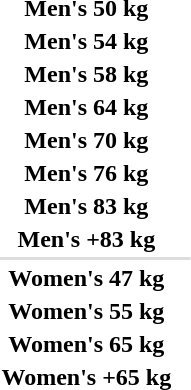<table>
<tr>
<th scope="row" rowspan=2>Men's 50 kg</th>
<td rowspan=2></td>
<td rowspan=2></td>
<td></td>
</tr>
<tr>
<td></td>
</tr>
<tr>
<th scope="row" rowspan=2>Men's 54 kg</th>
<td rowspan=2></td>
<td rowspan=2></td>
<td></td>
</tr>
<tr>
<td></td>
</tr>
<tr>
<th scope="row" rowspan=2>Men's 58 kg</th>
<td rowspan=2></td>
<td rowspan=2></td>
<td></td>
</tr>
<tr>
<td></td>
</tr>
<tr>
<th scope="row" rowspan=2>Men's 64 kg</th>
<td rowspan=2></td>
<td rowspan=2></td>
<td></td>
</tr>
<tr>
<td></td>
</tr>
<tr>
<th scope="row" rowspan=2>Men's 70 kg</th>
<td rowspan=2></td>
<td rowspan=2></td>
<td></td>
</tr>
<tr>
<td></td>
</tr>
<tr>
<th scope="row" rowspan=2>Men's 76 kg</th>
<td rowspan=2></td>
<td rowspan=2></td>
<td></td>
</tr>
<tr>
<td></td>
</tr>
<tr>
<th scope="row" rowspan=2>Men's 83 kg</th>
<td rowspan=2></td>
<td rowspan=2></td>
<td></td>
</tr>
<tr>
<td></td>
</tr>
<tr>
<th scope="row" rowspan=2>Men's +83 kg</th>
<td rowspan=2></td>
<td rowspan=2></td>
<td></td>
</tr>
<tr>
<td></td>
</tr>
<tr bgcolor=#DDDDDD>
<td colspan=4></td>
</tr>
<tr>
<th scope="row" rowspan=2>Women's 47 kg</th>
<td rowspan=2></td>
<td rowspan=2></td>
<td></td>
</tr>
<tr>
<td></td>
</tr>
<tr>
<th scope="row" rowspan=2>Women's 55 kg</th>
<td rowspan=2></td>
<td rowspan=2></td>
<td></td>
</tr>
<tr>
<td></td>
</tr>
<tr>
<th scope="row" rowspan=2>Women's 65 kg</th>
<td rowspan=2></td>
<td rowspan=2></td>
<td></td>
</tr>
<tr>
<td></td>
</tr>
<tr>
<th scope="row" rowspan=2>Women's +65 kg</th>
<td rowspan=2></td>
<td rowspan=2></td>
<td></td>
</tr>
<tr>
<td></td>
</tr>
</table>
